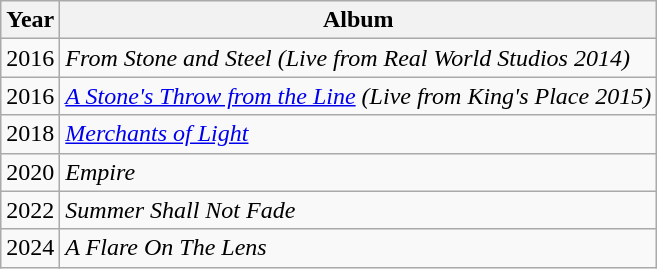<table class="wikitable" style="text-align:center;">
<tr>
<th scope="col">Year</th>
<th scope="col">Album</th>
</tr>
<tr>
<td>2016</td>
<td align="left"><em>From Stone and Steel (Live from Real World Studios 2014)</em></td>
</tr>
<tr>
<td>2016</td>
<td align="left"><em><a href='#'>A Stone's Throw from the Line</a> (Live from King's Place 2015)</em></td>
</tr>
<tr>
<td>2018</td>
<td align="left"><em><a href='#'>Merchants of Light</a></em></td>
</tr>
<tr>
<td>2020</td>
<td align="left"><em>Empire</em></td>
</tr>
<tr>
<td>2022</td>
<td align="left"><em>Summer Shall Not Fade</em></td>
</tr>
<tr>
<td>2024</td>
<td align="left"><em>A Flare On The Lens</em></td>
</tr>
</table>
